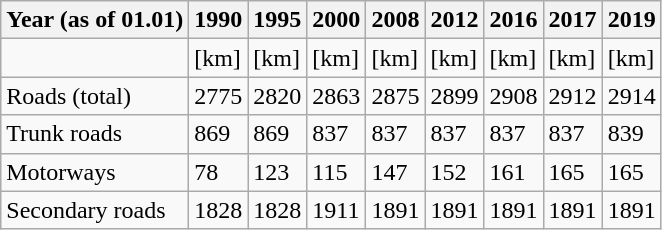<table class="wikitable">
<tr>
<th>Year (as of 01.01)</th>
<th>1990</th>
<th>1995</th>
<th>2000</th>
<th>2008</th>
<th>2012</th>
<th>2016</th>
<th>2017</th>
<th>2019</th>
</tr>
<tr>
<td></td>
<td>[km]</td>
<td>[km]</td>
<td>[km]</td>
<td>[km]</td>
<td>[km]</td>
<td>[km]</td>
<td>[km]</td>
<td>[km]</td>
</tr>
<tr>
<td>Roads (total)</td>
<td>2775</td>
<td>2820</td>
<td>2863</td>
<td>2875</td>
<td>2899</td>
<td>2908</td>
<td>2912</td>
<td>2914</td>
</tr>
<tr>
<td>Trunk roads</td>
<td>869</td>
<td>869</td>
<td>837</td>
<td>837</td>
<td>837</td>
<td>837</td>
<td>837</td>
<td>839</td>
</tr>
<tr>
<td>Motorways</td>
<td>78</td>
<td>123</td>
<td>115</td>
<td>147</td>
<td>152</td>
<td>161</td>
<td>165</td>
<td>165</td>
</tr>
<tr>
<td>Secondary roads</td>
<td>1828</td>
<td>1828</td>
<td>1911</td>
<td>1891</td>
<td>1891</td>
<td>1891</td>
<td>1891</td>
<td>1891</td>
</tr>
</table>
